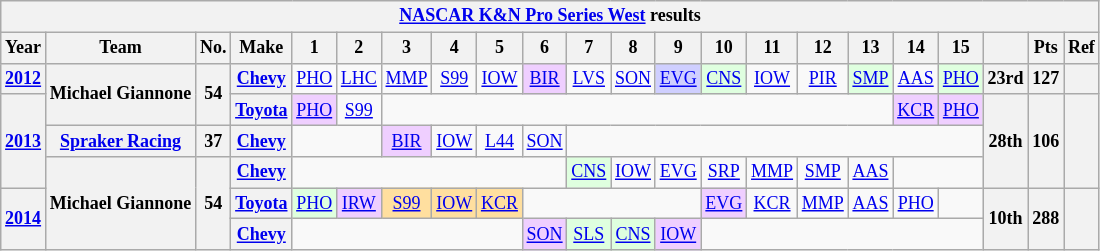<table class="wikitable" style="text-align:center; font-size:75%">
<tr>
<th colspan=23><a href='#'>NASCAR K&N Pro Series West</a> results</th>
</tr>
<tr>
<th>Year</th>
<th>Team</th>
<th>No.</th>
<th>Make</th>
<th>1</th>
<th>2</th>
<th>3</th>
<th>4</th>
<th>5</th>
<th>6</th>
<th>7</th>
<th>8</th>
<th>9</th>
<th>10</th>
<th>11</th>
<th>12</th>
<th>13</th>
<th>14</th>
<th>15</th>
<th></th>
<th>Pts</th>
<th>Ref</th>
</tr>
<tr>
<th><a href='#'>2012</a></th>
<th rowspan=2>Michael Giannone</th>
<th rowspan=2>54</th>
<th><a href='#'>Chevy</a></th>
<td><a href='#'>PHO</a></td>
<td><a href='#'>LHC</a></td>
<td><a href='#'>MMP</a></td>
<td><a href='#'>S99</a></td>
<td><a href='#'>IOW</a></td>
<td style="background:#EFCFFF;"><a href='#'>BIR</a><br></td>
<td><a href='#'>LVS</a></td>
<td><a href='#'>SON</a></td>
<td style="background:#CFCFFF;"><a href='#'>EVG</a><br></td>
<td style="background:#DFFFDF;"><a href='#'>CNS</a><br></td>
<td><a href='#'>IOW</a></td>
<td><a href='#'>PIR</a></td>
<td style="background:#DFFFDF;"><a href='#'>SMP</a><br></td>
<td><a href='#'>AAS</a></td>
<td style="background:#DFFFDF;"><a href='#'>PHO</a><br></td>
<th>23rd</th>
<th>127</th>
<th></th>
</tr>
<tr>
<th rowspan=3><a href='#'>2013</a></th>
<th><a href='#'>Toyota</a></th>
<td style="background:#EFCFFF;"><a href='#'>PHO</a><br></td>
<td><a href='#'>S99</a></td>
<td colspan=11></td>
<td style="background:#EFCFFF;"><a href='#'>KCR</a><br></td>
<td style="background:#EFCFFF;"><a href='#'>PHO</a><br></td>
<th rowspan=3>28th</th>
<th rowspan=3>106</th>
<th rowspan=3></th>
</tr>
<tr>
<th><a href='#'>Spraker Racing</a></th>
<th>37</th>
<th><a href='#'>Chevy</a></th>
<td colspan=2></td>
<td style="background:#EFCFFF;"><a href='#'>BIR</a><br></td>
<td><a href='#'>IOW</a></td>
<td><a href='#'>L44</a></td>
<td><a href='#'>SON</a></td>
<td colspan=9></td>
</tr>
<tr>
<th rowspan=3>Michael Giannone</th>
<th rowspan=3>54</th>
<th><a href='#'>Chevy</a></th>
<td colspan=6></td>
<td style="background:#DFFFDF;"><a href='#'>CNS</a><br></td>
<td><a href='#'>IOW</a></td>
<td><a href='#'>EVG</a></td>
<td><a href='#'>SRP</a></td>
<td><a href='#'>MMP</a></td>
<td><a href='#'>SMP</a></td>
<td><a href='#'>AAS</a></td>
<td colspan=2></td>
</tr>
<tr>
<th rowspan=2><a href='#'>2014</a></th>
<th><a href='#'>Toyota</a></th>
<td style="background:#DFFFDF;"><a href='#'>PHO</a><br></td>
<td style="background:#EFCFFF;"><a href='#'>IRW</a><br></td>
<td style="background:#FFDF9F;"><a href='#'>S99</a><br></td>
<td style="background:#FFDF9F;"><a href='#'>IOW</a><br></td>
<td style="background:#FFDF9F;"><a href='#'>KCR</a><br></td>
<td colspan=4></td>
<td style="background:#EFCFFF;"><a href='#'>EVG</a><br></td>
<td><a href='#'>KCR</a></td>
<td><a href='#'>MMP</a></td>
<td><a href='#'>AAS</a></td>
<td><a href='#'>PHO</a></td>
<td></td>
<th rowspan=2>10th</th>
<th rowspan=2>288</th>
<th rowspan=2></th>
</tr>
<tr>
<th><a href='#'>Chevy</a></th>
<td colspan=5></td>
<td style="background:#EFCFFF;"><a href='#'>SON</a><br></td>
<td style="background:#DFFFDF;"><a href='#'>SLS</a><br></td>
<td style="background:#DFFFDF;"><a href='#'>CNS</a><br></td>
<td style="background:#EFCFFF;"><a href='#'>IOW</a><br></td>
<td colspan=6></td>
</tr>
</table>
